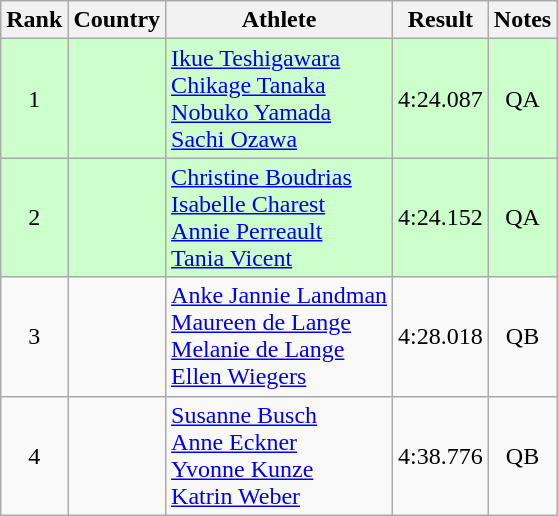<table class="wikitable" style="text-align:center">
<tr>
<th>Rank</th>
<th>Country</th>
<th>Athlete</th>
<th>Result</th>
<th>Notes</th>
</tr>
<tr bgcolor=ccffcc>
<td>1</td>
<td align=left></td>
<td align=left><a href='#'>Ikue Teshigawara</a> <br> <a href='#'>Chikage Tanaka</a> <br> <a href='#'>Nobuko Yamada</a> <br> <a href='#'>Sachi Ozawa</a></td>
<td>4:24.087</td>
<td>QA</td>
</tr>
<tr bgcolor=ccffcc>
<td>2</td>
<td align=left></td>
<td align=left><a href='#'>Christine Boudrias</a> <br> <a href='#'>Isabelle Charest</a> <br> <a href='#'>Annie Perreault</a> <br> <a href='#'>Tania Vicent</a></td>
<td>4:24.152</td>
<td>QA</td>
</tr>
<tr>
<td>3</td>
<td align=left></td>
<td align=left><a href='#'>Anke Jannie Landman</a> <br> <a href='#'>Maureen de Lange</a> <br> <a href='#'>Melanie de Lange</a> <br> <a href='#'>Ellen Wiegers</a></td>
<td>4:28.018</td>
<td>QB</td>
</tr>
<tr>
<td>4</td>
<td align=left></td>
<td align=left><a href='#'>Susanne Busch</a> <br> <a href='#'>Anne Eckner</a> <br> <a href='#'>Yvonne Kunze</a> <br> <a href='#'>Katrin Weber</a></td>
<td>4:38.776</td>
<td>QB</td>
</tr>
</table>
